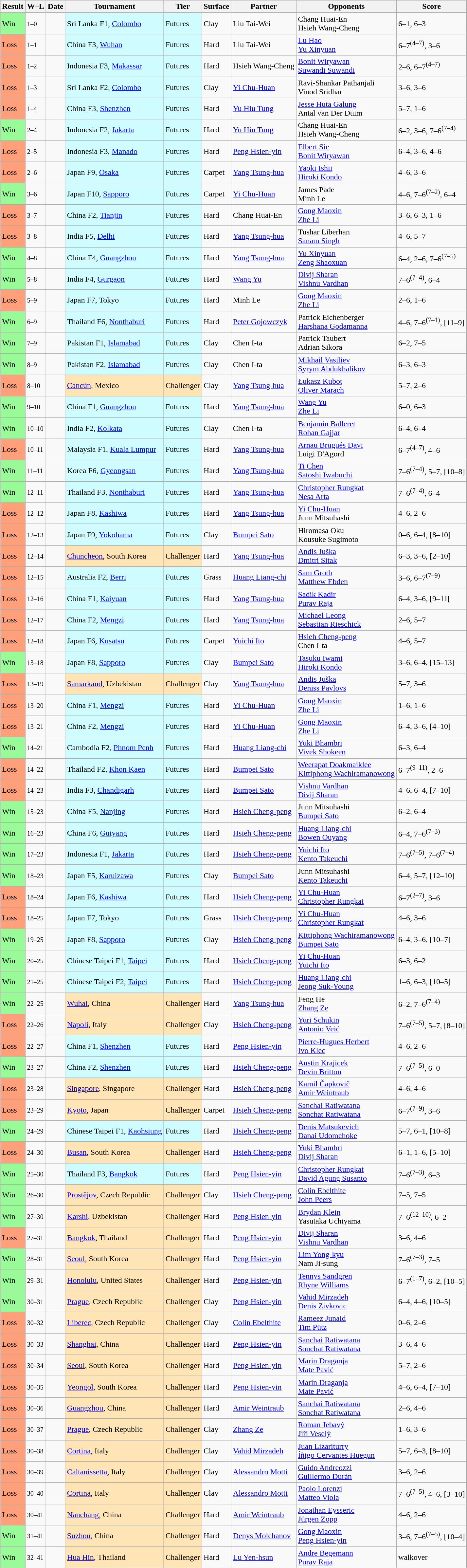<table class="sortable wikitable">
<tr>
<th>Result</th>
<th class="unsortable">W–L</th>
<th>Date</th>
<th>Tournament</th>
<th>Tier</th>
<th>Surface</th>
<th>Partner</th>
<th>Opponents</th>
<th class="unsortable">Score</th>
</tr>
<tr>
<td bgcolor=98FB98>Win</td>
<td><small>1–0</small></td>
<td></td>
<td style="background:#cffcff;">Sri Lanka F1, <a href='#'>Colombo</a></td>
<td style="background:#cffcff;">Futures</td>
<td>Clay</td>
<td> Liu Tai-Wei</td>
<td> Chang Huai-En <br>  Hsieh Wang-Cheng</td>
<td>6–1, 6–3</td>
</tr>
<tr>
<td bgcolor=FFA07A>Loss</td>
<td><small>1–1</small></td>
<td></td>
<td style="background:#cffcff;">China F3, <a href='#'>Wuhan</a></td>
<td style="background:#cffcff;">Futures</td>
<td>Hard</td>
<td> Liu Tai-Wei</td>
<td> <a href='#'>Lu Hao</a> <br>  <a href='#'>Yu Xinyuan</a></td>
<td>6–7<sup>(4–7)</sup>, 3–6</td>
</tr>
<tr>
<td bgcolor=FFA07A>Loss</td>
<td><small>1–2</small></td>
<td></td>
<td style="background:#cffcff;">Indonesia F3, <a href='#'>Makassar</a></td>
<td style="background:#cffcff;">Futures</td>
<td>Hard</td>
<td> Hsieh Wang-Cheng</td>
<td> <a href='#'>Bonit Wiryawan</a> <br>  <a href='#'>Suwandi Suwandi</a></td>
<td>2–6, 6–7<sup>(4–7)</sup></td>
</tr>
<tr>
<td bgcolor=FFA07A>Loss</td>
<td><small>1–3</small></td>
<td></td>
<td style="background:#cffcff;">Sri Lanka F2, <a href='#'>Colombo</a></td>
<td style="background:#cffcff;">Futures</td>
<td>Clay</td>
<td> <a href='#'>Yi Chu-Huan</a></td>
<td> Ravi-Shankar Pathanjali <br>  Vinod Sridhar</td>
<td>3–6, 3–6</td>
</tr>
<tr>
<td bgcolor=FFA07A>Loss</td>
<td><small>1–4</small></td>
<td></td>
<td style="background:#cffcff;">China F3, <a href='#'>Shenzhen</a></td>
<td style="background:#cffcff;">Futures</td>
<td>Hard</td>
<td> <a href='#'>Yu Hiu Tung</a></td>
<td> <a href='#'>Jesse Huta Galung</a> <br>  Antal van Der Duim</td>
<td>5–7, 1–6</td>
</tr>
<tr>
<td bgcolor=98FB98>Win</td>
<td><small>2–4</small></td>
<td></td>
<td style="background:#cffcff;">Indonesia F2, <a href='#'>Jakarta</a></td>
<td style="background:#cffcff;">Futures</td>
<td>Hard</td>
<td> <a href='#'>Yu Hiu Tung</a></td>
<td> Chang Huai-En <br>  Hsieh Wang-Cheng</td>
<td>6–2, 3–6, 7–6<sup>(7–4)</sup></td>
</tr>
<tr>
<td bgcolor=FFA07A>Loss</td>
<td><small>2–5</small></td>
<td></td>
<td style="background:#cffcff;">Indonesia F3, <a href='#'>Manado</a></td>
<td style="background:#cffcff;">Futures</td>
<td>Hard</td>
<td> <a href='#'>Peng Hsien-yin</a></td>
<td> <a href='#'>Elbert Sie</a> <br>  <a href='#'>Bonit Wiryawan</a></td>
<td>6–4, 3–6, 4–6</td>
</tr>
<tr>
<td bgcolor=FFA07A>Loss</td>
<td><small>2–6</small></td>
<td></td>
<td style="background:#cffcff;">Japan F9, <a href='#'>Osaka</a></td>
<td style="background:#cffcff;">Futures</td>
<td>Carpet</td>
<td> <a href='#'>Yang Tsung-hua</a></td>
<td> <a href='#'>Yaoki Ishii</a> <br>  <a href='#'>Hiroki Kondo</a></td>
<td>4–6, 3–6</td>
</tr>
<tr>
<td bgcolor=98FB98>Win</td>
<td><small>3–6</small></td>
<td></td>
<td style="background:#cffcff;">Japan F10, <a href='#'>Sapporo</a></td>
<td style="background:#cffcff;">Futures</td>
<td>Carpet</td>
<td> <a href='#'>Yi Chu-Huan</a></td>
<td> James Pade <br>  Minh Le</td>
<td>4–6, 7–6<sup>(7–2)</sup>, 6–4</td>
</tr>
<tr>
<td bgcolor=FFA07A>Loss</td>
<td><small>3–7</small></td>
<td></td>
<td style="background:#cffcff;">China F2, <a href='#'>Tianjin</a></td>
<td style="background:#cffcff;">Futures</td>
<td>Hard</td>
<td> Chang Huai-En</td>
<td> <a href='#'>Gong Maoxin</a> <br>  <a href='#'>Zhe Li</a></td>
<td>3–6, 6–3, 1–6</td>
</tr>
<tr>
<td bgcolor=FFA07A>Loss</td>
<td><small>3–8</small></td>
<td></td>
<td style="background:#cffcff;">India F5, <a href='#'>Delhi</a></td>
<td style="background:#cffcff;">Futures</td>
<td>Hard</td>
<td> <a href='#'>Yang Tsung-hua</a></td>
<td> Tushar Liberhan <br>  <a href='#'>Sanam Singh</a></td>
<td>4–6, 5–7</td>
</tr>
<tr>
<td bgcolor=98FB98>Win</td>
<td><small>4–8</small></td>
<td></td>
<td style="background:#cffcff;">China F4, <a href='#'>Guangzhou</a></td>
<td style="background:#cffcff;">Futures</td>
<td>Hard</td>
<td> <a href='#'>Yang Tsung-hua</a></td>
<td> <a href='#'>Yu Xinyuan</a> <br>  <a href='#'>Zeng Shaoxuan</a></td>
<td>6–4, 2–6, 7–6<sup>(7–5)</sup></td>
</tr>
<tr>
<td bgcolor=98FB98>Win</td>
<td><small>5–8</small></td>
<td></td>
<td style="background:#cffcff;">India F4, <a href='#'>Gurgaon</a></td>
<td style="background:#cffcff;">Futures</td>
<td>Hard</td>
<td> <a href='#'>Wang Yu</a></td>
<td> <a href='#'>Divij Sharan</a> <br>  <a href='#'>Vishnu Vardhan</a></td>
<td>7–6<sup>(7–4)</sup>, 6–4</td>
</tr>
<tr>
<td bgcolor=FFA07A>Loss</td>
<td><small>5–9</small></td>
<td></td>
<td style="background:#cffcff;">Japan F7, Tokyo</td>
<td style="background:#cffcff;">Futures</td>
<td>Hard</td>
<td> Minh Le</td>
<td> <a href='#'>Gong Maoxin</a> <br>  <a href='#'>Zhe Li</a></td>
<td>2–6, 1–6</td>
</tr>
<tr>
<td bgcolor=98FB98>Win</td>
<td><small>6–9</small></td>
<td></td>
<td style="background:#cffcff;">Thailand F6, <a href='#'>Nonthaburi</a></td>
<td style="background:#cffcff;">Futures</td>
<td>Hard</td>
<td> <a href='#'>Peter Gojowczyk</a></td>
<td> Patrick Eichenberger <br>  <a href='#'>Harshana Godamanna</a></td>
<td>4–6, 7–6<sup>(7–1)</sup>, [11–9]</td>
</tr>
<tr>
<td bgcolor=98FB98>Win</td>
<td><small>7–9</small></td>
<td></td>
<td style="background:#cffcff;">Pakistan F1, <a href='#'>Islamabad</a></td>
<td style="background:#cffcff;">Futures</td>
<td>Clay</td>
<td> Chen I-ta</td>
<td> Patrick Taubert <br>  Adrian Sikora</td>
<td>6–2, 7–5</td>
</tr>
<tr>
<td bgcolor=98FB98>Win</td>
<td><small>8–9</small></td>
<td></td>
<td style="background:#cffcff;">Pakistan F2, <a href='#'>Islamabad</a></td>
<td style="background:#cffcff;">Futures</td>
<td>Clay</td>
<td> Chen I-ta</td>
<td> <a href='#'>Mikhail Vasiliev</a> <br>  <a href='#'>Syrym Abdukhalikov</a></td>
<td>6–3, 6–3</td>
</tr>
<tr>
<td bgcolor=FFA07A>Loss</td>
<td><small>8–10</small></td>
<td></td>
<td style="background:moccasin;"><a href='#'>Cancún</a>, Mexico</td>
<td style="background:moccasin;">Challenger</td>
<td>Clay</td>
<td> <a href='#'>Yang Tsung-hua</a></td>
<td> <a href='#'>Łukasz Kubot</a> <br>  <a href='#'>Oliver Marach</a></td>
<td>5–7, 2–6</td>
</tr>
<tr>
<td bgcolor=98FB98>Win</td>
<td><small>9–10</small></td>
<td></td>
<td style="background:#cffcff;">China F1, <a href='#'>Guangzhou</a></td>
<td style="background:#cffcff;">Futures</td>
<td>Hard</td>
<td> <a href='#'>Yang Tsung-hua</a></td>
<td> <a href='#'>Wang Yu</a> <br>  <a href='#'>Zhe Li</a></td>
<td>6–0, 6–3</td>
</tr>
<tr>
<td bgcolor=98FB98>Win</td>
<td><small>10–10</small></td>
<td></td>
<td style="background:#cffcff;">India F2, <a href='#'>Kolkata</a></td>
<td style="background:#cffcff;">Futures</td>
<td>Clay</td>
<td> Chen I-ta</td>
<td> <a href='#'>Benjamin Balleret</a> <br>  <a href='#'>Rohan Gajjar</a></td>
<td>6–4, 6–4</td>
</tr>
<tr>
<td bgcolor=FFA07A>Loss</td>
<td><small>10–11</small></td>
<td></td>
<td style="background:#cffcff;">Malaysia F1, <a href='#'>Kuala Lumpur</a></td>
<td style="background:#cffcff;">Futures</td>
<td>Hard</td>
<td> <a href='#'>Yang Tsung-hua</a></td>
<td> <a href='#'>Arnau Brugués Davi</a> <br>  Luigi D'Agord</td>
<td>6–7<sup>(4–7)</sup>, 4–6</td>
</tr>
<tr>
<td bgcolor=98FB98>Win</td>
<td><small>11–11</small></td>
<td></td>
<td style="background:#cffcff;">Korea F6, <a href='#'>Gyeongsan</a></td>
<td style="background:#cffcff;">Futures</td>
<td>Hard</td>
<td> <a href='#'>Yang Tsung-hua</a></td>
<td> <a href='#'>Ti Chen</a> <br>  <a href='#'>Satoshi Iwabuchi</a></td>
<td>7–6<sup>(7–4)</sup>, 5–7, [10–8]</td>
</tr>
<tr>
<td bgcolor=98FB98>Win</td>
<td><small>12–11</small></td>
<td></td>
<td style="background:#cffcff;">Thailand F3, <a href='#'>Nonthaburi</a></td>
<td style="background:#cffcff;">Futures</td>
<td>Hard</td>
<td> <a href='#'>Yang Tsung-hua</a></td>
<td> <a href='#'>Christopher Rungkat</a> <br>  <a href='#'>Nesa Arta</a></td>
<td>7–6<sup>(7–4)</sup>, 6–4</td>
</tr>
<tr>
<td bgcolor=FFA07A>Loss</td>
<td><small>12–12</small></td>
<td></td>
<td style="background:#cffcff;">Japan F8, <a href='#'>Kashiwa</a></td>
<td style="background:#cffcff;">Futures</td>
<td>Hard</td>
<td> <a href='#'>Yang Tsung-hua</a></td>
<td> <a href='#'>Yi Chu-Huan</a> <br>  Junn Mitsuhashi</td>
<td>4–6, 2–6</td>
</tr>
<tr>
<td bgcolor=FFA07A>Loss</td>
<td><small>12–13</small></td>
<td></td>
<td style="background:#cffcff;">Japan F9, <a href='#'>Yokohama</a></td>
<td style="background:#cffcff;">Futures</td>
<td>Clay</td>
<td> <a href='#'>Bumpei Sato</a></td>
<td> Hiromasa Oku <br>  Kousuke Sugimoto</td>
<td>0–6, 6–4, [8–10]</td>
</tr>
<tr>
<td bgcolor=FFA07A>Loss</td>
<td><small>12–14</small></td>
<td></td>
<td style="background:moccasin;"><a href='#'>Chuncheon</a>, South Korea</td>
<td style="background:moccasin;">Challenger</td>
<td>Hard</td>
<td> <a href='#'>Yang Tsung-hua</a></td>
<td> <a href='#'>Andis Juška</a><br> <a href='#'>Dmitri Sitak</a></td>
<td>6–3, 3–6, [2–10]</td>
</tr>
<tr>
<td bgcolor=FFA07A>Loss</td>
<td><small>12–15</small></td>
<td></td>
<td style="background:#cffcff;">Australia F2, <a href='#'>Berri</a></td>
<td style="background:#cffcff;">Futures</td>
<td>Grass</td>
<td> <a href='#'>Huang Liang-chi</a></td>
<td> <a href='#'>Sam Groth</a> <br>  <a href='#'>Matthew Ebden</a></td>
<td>3–6, 6–7<sup>(7–9)</sup></td>
</tr>
<tr>
<td bgcolor=FFA07A>Loss</td>
<td><small>12–16</small></td>
<td></td>
<td style="background:#cffcff;">China F1, <a href='#'>Kaiyuan</a></td>
<td style="background:#cffcff;">Futures</td>
<td>Hard</td>
<td> <a href='#'>Yang Tsung-hua</a></td>
<td> <a href='#'>Sadik Kadir</a> <br>  <a href='#'>Purav Raja</a></td>
<td>6–4, 3–6, [9–11[</td>
</tr>
<tr>
<td bgcolor=FFA07A>Loss</td>
<td><small>12–17</small></td>
<td></td>
<td style="background:#cffcff;">China F2, <a href='#'>Mengzi</a></td>
<td style="background:#cffcff;">Futures</td>
<td>Hard</td>
<td> <a href='#'>Yang Tsung-hua</a></td>
<td> <a href='#'>Michael Leong</a> <br>  <a href='#'>Sebastian Rieschick</a></td>
<td>2–6, 5–7</td>
</tr>
<tr>
<td bgcolor=FFA07A>Loss</td>
<td><small>12–18</small></td>
<td></td>
<td style="background:#cffcff;">Japan F6, <a href='#'>Kusatsu</a></td>
<td style="background:#cffcff;">Futures</td>
<td>Carpet</td>
<td> <a href='#'>Yuichi Ito</a></td>
<td> <a href='#'>Hsieh Cheng-peng</a> <br>  Chen I-ta</td>
<td>4–6, 5–7</td>
</tr>
<tr>
<td bgcolor=98FB98>Win</td>
<td><small>13–18</small></td>
<td></td>
<td style="background:#cffcff;">Japan F8, <a href='#'>Sapporo</a></td>
<td style="background:#cffcff;">Futures</td>
<td>Clay</td>
<td> <a href='#'>Bumpei Sato</a></td>
<td> <a href='#'>Tasuku Iwami</a> <br>  <a href='#'>Hiroki Kondo</a></td>
<td>3–6, 6–4, [15–13]</td>
</tr>
<tr>
<td bgcolor=FFA07A>Loss</td>
<td><small>13–19</small></td>
<td></td>
<td style="background:moccasin;"><a href='#'>Samarkand</a>, Uzbekistan</td>
<td style="background:moccasin;">Challenger</td>
<td>Clay</td>
<td> <a href='#'>Yang Tsung-hua</a></td>
<td> <a href='#'>Andis Juška</a><br> <a href='#'>Deniss Pavlovs</a></td>
<td>5–7, 3–6</td>
</tr>
<tr>
<td bgcolor=FFA07A>Loss</td>
<td><small>13–20</small></td>
<td></td>
<td style="background:#cffcff;">China F1, <a href='#'>Mengzi</a></td>
<td style="background:#cffcff;">Futures</td>
<td>Hard</td>
<td> <a href='#'>Yi Chu-Huan</a></td>
<td> <a href='#'>Gong Maoxin</a> <br>  <a href='#'>Zhe Li</a></td>
<td>1–6, 1–6</td>
</tr>
<tr>
<td bgcolor=FFA07A>Loss</td>
<td><small>13–21</small></td>
<td></td>
<td style="background:#cffcff;">China F2, <a href='#'>Mengzi</a></td>
<td style="background:#cffcff;">Futures</td>
<td>Hard</td>
<td> <a href='#'>Yi Chu-Huan</a></td>
<td> <a href='#'>Gong Maoxin</a> <br>  <a href='#'>Zhe Li</a></td>
<td>6–4, 3–6, [4–10]</td>
</tr>
<tr>
<td bgcolor=98FB98>Win</td>
<td><small>14–21</small></td>
<td></td>
<td style="background:#cffcff;">Cambodia F2, <a href='#'>Phnom Penh</a></td>
<td style="background:#cffcff;">Futures</td>
<td>Hard</td>
<td> <a href='#'>Huang Liang-chi</a></td>
<td> <a href='#'>Yuki Bhambri</a> <br>  <a href='#'>Vivek Shokeen</a></td>
<td>6–3, 6–4</td>
</tr>
<tr>
<td bgcolor=FFA07A>Loss</td>
<td><small>14–22</small></td>
<td></td>
<td style="background:#cffcff;">Thailand F2, <a href='#'>Khon Kaen</a></td>
<td style="background:#cffcff;">Futures</td>
<td>Hard</td>
<td> <a href='#'>Bumpei Sato</a></td>
<td> <a href='#'>Weerapat Doakmaiklee</a> <br>  <a href='#'>Kittiphong Wachiramanowong</a></td>
<td>6–7<sup>(9–11)</sup>, 2–6</td>
</tr>
<tr>
<td bgcolor=FFA07A>Loss</td>
<td><small>14–23</small></td>
<td></td>
<td style="background:#cffcff;">India F3, <a href='#'>Chandigarh</a></td>
<td style="background:#cffcff;">Futures</td>
<td>Hard</td>
<td> <a href='#'>Bumpei Sato</a></td>
<td> <a href='#'>Vishnu Vardhan</a> <br>  <a href='#'>Divij Sharan</a></td>
<td>4–6, 6–4, [7–10]</td>
</tr>
<tr>
<td bgcolor=98FB98>Win</td>
<td><small>15–23</small></td>
<td></td>
<td style="background:#cffcff;">China F5, <a href='#'>Nanjing</a></td>
<td style="background:#cffcff;">Futures</td>
<td>Hard</td>
<td> <a href='#'>Hsieh Cheng-peng</a></td>
<td> Junn Mitsuhashi <br>  <a href='#'>Bumpei Sato</a></td>
<td>6–2, 6–4</td>
</tr>
<tr>
<td bgcolor=98FB98>Win</td>
<td><small>16–23</small></td>
<td></td>
<td style="background:#cffcff;">China F6, <a href='#'>Guiyang</a></td>
<td style="background:#cffcff;">Futures</td>
<td>Hard</td>
<td> <a href='#'>Hsieh Cheng-peng</a></td>
<td> <a href='#'>Huang Liang-chi</a> <br>  <a href='#'>Bowen Ouyang</a></td>
<td>6–4, 7–6<sup>(7–3)</sup></td>
</tr>
<tr>
<td bgcolor=98FB98>Win</td>
<td><small>17–23</small></td>
<td></td>
<td style="background:#cffcff;">Indonesia F1, <a href='#'>Jakarta</a></td>
<td style="background:#cffcff;">Futures</td>
<td>Hard</td>
<td> <a href='#'>Hsieh Cheng-peng</a></td>
<td> <a href='#'>Yuichi Ito</a> <br>  <a href='#'>Kento Takeuchi</a></td>
<td>7–6<sup>(7–5)</sup>, 7–6<sup>(7–4)</sup></td>
</tr>
<tr>
<td bgcolor=98FB98>Win</td>
<td><small>18–23</small></td>
<td></td>
<td style="background:#cffcff;">Japan F5, <a href='#'>Karuizawa</a></td>
<td style="background:#cffcff;">Futures</td>
<td>Clay</td>
<td> <a href='#'>Bumpei Sato</a></td>
<td> Junn Mitsuhashi <br>  <a href='#'>Kento Takeuchi</a></td>
<td>6–4, 5–7, [12–10]</td>
</tr>
<tr>
<td bgcolor=FFA07A>Loss</td>
<td><small>18–24</small></td>
<td></td>
<td style="background:#cffcff;">Japan F6, <a href='#'>Kashiwa</a></td>
<td style="background:#cffcff;">Futures</td>
<td>Hard</td>
<td> <a href='#'>Hsieh Cheng-peng</a></td>
<td> <a href='#'>Yi Chu-Huan</a> <br>  <a href='#'>Christopher Rungkat</a></td>
<td>6–7<sup>(2–7)</sup>, 3–6</td>
</tr>
<tr>
<td bgcolor=FFA07A>Loss</td>
<td><small>18–25</small></td>
<td></td>
<td style="background:#cffcff;">Japan F7, Tokyo</td>
<td style="background:#cffcff;">Futures</td>
<td>Grass</td>
<td> <a href='#'>Hsieh Cheng-peng</a></td>
<td> <a href='#'>Yi Chu-Huan</a> <br>  <a href='#'>Christopher Rungkat</a></td>
<td>4–6, 3–6</td>
</tr>
<tr>
<td bgcolor=98FB98>Win</td>
<td><small>19–25</small></td>
<td></td>
<td style="background:#cffcff;">Japan F8, <a href='#'>Sapporo</a></td>
<td style="background:#cffcff;">Futures</td>
<td>Clay</td>
<td> <a href='#'>Hsieh Cheng-peng</a></td>
<td> <a href='#'>Kittiphong Wachiramanowong</a> <br>  <a href='#'>Bumpei Sato</a></td>
<td>6–4, 3–6, [10–7]</td>
</tr>
<tr>
<td bgcolor=98FB98>Win</td>
<td><small>20–25</small></td>
<td></td>
<td style="background:#cffcff;">Chinese Taipei F1, <a href='#'>Taipei</a></td>
<td style="background:#cffcff;">Futures</td>
<td>Hard</td>
<td> <a href='#'>Hsieh Cheng-peng</a></td>
<td> <a href='#'>Yi Chu-Huan</a> <br>  <a href='#'>Yuichi Ito</a></td>
<td>6–3, 6–2</td>
</tr>
<tr>
<td bgcolor=98FB98>Win</td>
<td><small>21–25</small></td>
<td></td>
<td style="background:#cffcff;">Chinese Taipei F2, <a href='#'>Taipei</a></td>
<td style="background:#cffcff;">Futures</td>
<td>Hard</td>
<td> <a href='#'>Hsieh Cheng-peng</a></td>
<td> <a href='#'>Huang Liang-chi</a> <br>  <a href='#'>Jeong Suk-Young</a></td>
<td>1–6, 6–3, [10–5]</td>
</tr>
<tr>
<td bgcolor=98FB98>Win</td>
<td><small>22–25</small></td>
<td></td>
<td style="background:moccasin;"><a href='#'>Wuhai</a>, China</td>
<td style="background:moccasin;">Challenger</td>
<td>Hard</td>
<td> <a href='#'>Yang Tsung-hua</a></td>
<td> Feng He <br> <a href='#'>Zhang Ze</a></td>
<td>6–2, 7–6<sup>(7–4)</sup></td>
</tr>
<tr>
<td bgcolor=FFA07A>Loss</td>
<td><small>22–26</small></td>
<td></td>
<td style="background:moccasin;"><a href='#'>Napoli</a>, Italy</td>
<td style="background:moccasin;">Challenger</td>
<td>Clay</td>
<td> <a href='#'>Hsieh Cheng-peng</a></td>
<td> <a href='#'>Yuri Schukin</a><br> <a href='#'>Antonio Veić</a></td>
<td>7–6<sup>(7–5)</sup>, 5–7, [8–10]</td>
</tr>
<tr>
<td bgcolor=FFA07A>Loss</td>
<td><small>22–27</small></td>
<td></td>
<td style="background:#cffcff;">China F1, <a href='#'>Shenzhen</a></td>
<td style="background:#cffcff;">Futures</td>
<td>Hard</td>
<td> <a href='#'>Peng Hsien-yin</a></td>
<td> <a href='#'>Pierre-Hugues Herbert</a> <br>  <a href='#'>Ivo Klec</a></td>
<td>4–6, 2–6</td>
</tr>
<tr>
<td bgcolor=98FB98>Win</td>
<td><small>23–27</small></td>
<td></td>
<td style="background:#cffcff;">China F2, <a href='#'>Shenzhen</a></td>
<td style="background:#cffcff;">Futures</td>
<td>Hard</td>
<td> <a href='#'>Hsieh Cheng-peng</a></td>
<td> <a href='#'>Austin Krajicek</a> <br>  <a href='#'>Devin Britton</a></td>
<td>7–6<sup>(7–5)</sup>, 6–0</td>
</tr>
<tr>
<td bgcolor=FFA07A>Loss</td>
<td><small>23–28</small></td>
<td></td>
<td style="background:moccasin;"><a href='#'>Singapore</a>, Singapore</td>
<td style="background:moccasin;">Challenger</td>
<td>Hard</td>
<td> <a href='#'>Hsieh Cheng-peng</a></td>
<td> <a href='#'>Kamil Čapkovič</a> <br>  <a href='#'>Amir Weintraub</a></td>
<td>4–6, 4–6</td>
</tr>
<tr>
<td bgcolor=FFA07A>Loss</td>
<td><small>23–29</small></td>
<td></td>
<td style="background:moccasin;"><a href='#'>Kyoto</a>, Japan</td>
<td style="background:moccasin;">Challenger</td>
<td>Carpet</td>
<td> <a href='#'>Hsieh Cheng-peng</a></td>
<td> <a href='#'>Sanchai Ratiwatana</a> <br>  <a href='#'>Sonchat Ratiwatana</a></td>
<td>6–7<sup>(7–9)</sup>, 3–6</td>
</tr>
<tr>
<td bgcolor=98FB98>Win</td>
<td><small>24–29</small></td>
<td></td>
<td style="background:#cffcff;">Chinese Taipei F1, <a href='#'>Kaohsiung</a></td>
<td style="background:#cffcff;">Futures</td>
<td>Hard</td>
<td> <a href='#'>Hsieh Cheng-peng</a></td>
<td> <a href='#'>Denis Matsukevich</a> <br>  <a href='#'>Danai Udomchoke</a></td>
<td>5–7, 6–1, [10–8]</td>
</tr>
<tr>
<td bgcolor=FFA07A>Loss</td>
<td><small>24–30</small></td>
<td></td>
<td style="background:moccasin;"><a href='#'>Busan</a>, South Korea</td>
<td style="background:moccasin;">Challenger</td>
<td>Hard</td>
<td> <a href='#'>Hsieh Cheng-peng</a></td>
<td> <a href='#'>Yuki Bhambri</a> <br> <a href='#'>Divij Sharan</a></td>
<td>6–1, 1–6, [5–10]</td>
</tr>
<tr>
<td bgcolor=98FB98>Win</td>
<td><small>25–30</small></td>
<td></td>
<td style="background:#cffcff;">Thailand F3, <a href='#'>Bangkok</a></td>
<td style="background:#cffcff;">Futures</td>
<td>Hard</td>
<td> <a href='#'>Peng Hsien-yin</a></td>
<td> <a href='#'>Christopher Rungkat</a> <br>  <a href='#'>David Agung Susanto</a></td>
<td>7–6<sup>(7–3)</sup>, 6–3</td>
</tr>
<tr>
<td bgcolor=98FB98>Win</td>
<td><small>26–30</small></td>
<td></td>
<td style="background:moccasin;"><a href='#'>Prostějov</a>, Czech Republic</td>
<td style="background:moccasin;">Challenger</td>
<td>Clay</td>
<td> <a href='#'>Hsieh Cheng-peng</a></td>
<td> <a href='#'>Colin Ebelthite</a><br> <a href='#'>John Peers</a></td>
<td>7–5, 7–5</td>
</tr>
<tr>
<td bgcolor=98FB98>Win</td>
<td><small>27–30</small></td>
<td></td>
<td style="background:moccasin;"><a href='#'>Karshi</a>, Uzbekistan</td>
<td style="background:moccasin;">Challenger</td>
<td>Hard</td>
<td> <a href='#'>Peng Hsien-yin</a></td>
<td> <a href='#'>Brydan Klein</a><br> Yasutaka Uchiyama</td>
<td>7–6<sup>(12–10)</sup>, 6–2</td>
</tr>
<tr>
<td bgcolor=FFA07A>Loss</td>
<td><small>27–31</small></td>
<td></td>
<td style="background:moccasin;"><a href='#'>Bangkok</a>, Thailand</td>
<td style="background:moccasin;">Challenger</td>
<td>Hard</td>
<td> <a href='#'>Peng Hsien-yin</a></td>
<td> <a href='#'>Divij Sharan</a><br> <a href='#'>Vishnu Vardhan</a></td>
<td>3–6, 4–6</td>
</tr>
<tr>
<td bgcolor=98FB98>Win</td>
<td><small>28–31</small></td>
<td></td>
<td style="background:moccasin;"><a href='#'>Seoul</a>, South Korea</td>
<td style="background:moccasin;">Challenger</td>
<td>Hard</td>
<td> <a href='#'>Peng Hsien-yin</a></td>
<td> <a href='#'>Lim Yong-kyu</a><br> Nam Ji-sung</td>
<td>7–6<sup>(7–3)</sup>, 7–5</td>
</tr>
<tr>
<td bgcolor=98FB98>Win</td>
<td><small>29–31</small></td>
<td></td>
<td style="background:moccasin;"><a href='#'>Honolulu</a>, United States</td>
<td style="background:moccasin;">Challenger</td>
<td>Hard</td>
<td> <a href='#'>Peng Hsien-yin</a></td>
<td> <a href='#'>Tennys Sandgren</a><br> <a href='#'>Rhyne Williams</a></td>
<td>6–7<sup>(1–7)</sup>, 6–2, [10–5]</td>
</tr>
<tr>
<td bgcolor=98FB98>Win</td>
<td><small>30–31</small></td>
<td></td>
<td style="background:moccasin;"><a href='#'>Prague</a>, Czech Republic</td>
<td style="background:moccasin;">Challenger</td>
<td>Clay</td>
<td> <a href='#'>Peng Hsien-yin</a></td>
<td> <a href='#'>Vahid Mirzadeh</a><br> <a href='#'>Denis Zivkovic</a></td>
<td>6–4, 4–6, [10–5]</td>
</tr>
<tr>
<td bgcolor=FFA07A>Loss</td>
<td><small>30–32</small></td>
<td></td>
<td style="background:moccasin;"><a href='#'>Liberec</a>, Czech Republic</td>
<td style="background:moccasin;">Challenger</td>
<td>Clay</td>
<td> <a href='#'>Colin Ebelthite</a></td>
<td> <a href='#'>Rameez Junaid</a><br> <a href='#'>Tim Pütz</a></td>
<td>0–6, 2–6</td>
</tr>
<tr>
<td bgcolor=FFA07A>Loss</td>
<td><small>30–33</small></td>
<td></td>
<td style="background:moccasin;"><a href='#'>Shanghai</a>, China</td>
<td style="background:moccasin;">Challenger</td>
<td>Hard</td>
<td> <a href='#'>Peng Hsien-yin</a></td>
<td> <a href='#'>Sanchai Ratiwatana</a><br> <a href='#'>Sonchat Ratiwatana</a></td>
<td>3–6, 4–6</td>
</tr>
<tr>
<td bgcolor=FFA07A>Loss</td>
<td><small>30–34</small></td>
<td></td>
<td style="background:moccasin;"><a href='#'>Seoul</a>, South Korea</td>
<td style="background:moccasin;">Challenger</td>
<td>Hard</td>
<td> <a href='#'>Peng Hsien-yin</a></td>
<td> <a href='#'>Marin Draganja</a> <br> <a href='#'>Mate Pavić</a></td>
<td>5–7, 2–6</td>
</tr>
<tr>
<td bgcolor=FFA07A>Loss</td>
<td><small>30–35</small></td>
<td></td>
<td style="background:moccasin;"><a href='#'>Yeongol</a>, South Korea</td>
<td style="background:moccasin;">Challenger</td>
<td>Hard</td>
<td> <a href='#'>Peng Hsien-yin</a></td>
<td> <a href='#'>Marin Draganja</a> <br> <a href='#'>Mate Pavić</a></td>
<td>4–6, 6–4, [7–10]</td>
</tr>
<tr>
<td bgcolor=FFA07A>Loss</td>
<td><small>30–36</small></td>
<td></td>
<td style="background:moccasin;"><a href='#'>Guangzhou</a>, China</td>
<td style="background:moccasin;">Challenger</td>
<td>Hard</td>
<td> <a href='#'>Amir Weintraub</a></td>
<td> <a href='#'>Sanchai Ratiwatana</a><br> <a href='#'>Sonchat Ratiwatana</a></td>
<td>2–6, 4–6</td>
</tr>
<tr>
<td bgcolor=FFA07A>Loss</td>
<td><small>30–37</small></td>
<td></td>
<td style="background:moccasin;"><a href='#'>Prague</a>, Czech Republic</td>
<td style="background:moccasin;">Challenger</td>
<td>Clay</td>
<td> <a href='#'>Zhang Ze</a></td>
<td> <a href='#'>Roman Jebavý</a><br> <a href='#'>Jiří Veselý</a></td>
<td>1–6, 3–6</td>
</tr>
<tr>
<td bgcolor=FFA07A>Loss</td>
<td><small>30–38</small></td>
<td></td>
<td style="background:moccasin;"><a href='#'>Cortina</a>, Italy</td>
<td style="background:moccasin;">Challenger</td>
<td>Clay</td>
<td> <a href='#'>Vahid Mirzadeh</a></td>
<td> <a href='#'>Juan Lizariturry</a><br> <a href='#'>Íñigo Cervantes Huegun</a></td>
<td>5–7, 6–3, [8–10]</td>
</tr>
<tr>
<td bgcolor=FFA07A>Loss</td>
<td><small>30–39</small></td>
<td></td>
<td style="background:moccasin;"><a href='#'>Caltanissetta</a>, Italy</td>
<td style="background:moccasin;">Challenger</td>
<td>Clay</td>
<td> <a href='#'>Alessandro Motti</a></td>
<td> <a href='#'>Guido Andreozzi</a><br> <a href='#'>Guillermo Durán</a></td>
<td>3–6, 2–6</td>
</tr>
<tr>
<td bgcolor=FFA07A>Loss</td>
<td><small>30–40</small></td>
<td></td>
<td style="background:moccasin;"><a href='#'>Cortina</a>, Italy</td>
<td style="background:moccasin;">Challenger</td>
<td>Clay</td>
<td> <a href='#'>Alessandro Motti</a></td>
<td> <a href='#'>Paolo Lorenzi</a><br> <a href='#'>Matteo Viola</a></td>
<td>7–6<sup>(7–5)</sup>, 4–6, [3–10]</td>
</tr>
<tr>
<td bgcolor=FFA07A>Loss</td>
<td><small>30–41</small></td>
<td></td>
<td style="background:moccasin;"><a href='#'>Nanchang</a>, China</td>
<td style="background:moccasin;">Challenger</td>
<td>Hard</td>
<td> <a href='#'>Amir Weintraub</a></td>
<td> <a href='#'>Jonathan Eysseric</a><br> <a href='#'>Jürgen Zopp</a></td>
<td>4–6, 2–6</td>
</tr>
<tr>
<td bgcolor=98FB98>Win</td>
<td><small>31–41</small></td>
<td></td>
<td style="background:moccasin;"><a href='#'>Suzhou</a>, China</td>
<td style="background:moccasin;">Challenger</td>
<td>Hard</td>
<td> <a href='#'>Denys Molchanov</a></td>
<td> <a href='#'>Gong Maoxin</a><br> <a href='#'>Peng Hsien-yin</a></td>
<td>3–6, 7–6<sup>(7–5)</sup>, [10–4]</td>
</tr>
<tr>
<td bgcolor=98FB98>Win</td>
<td><small>32–41</small></td>
<td></td>
<td style="background:moccasin;"><a href='#'>Hua Hin</a>, Thailand</td>
<td style="background:moccasin;">Challenger</td>
<td>Hard</td>
<td> <a href='#'>Lu Yen-hsun</a></td>
<td> <a href='#'>Andre Begemann</a><br> <a href='#'>Purav Raja</a></td>
<td>walkover</td>
</tr>
</table>
